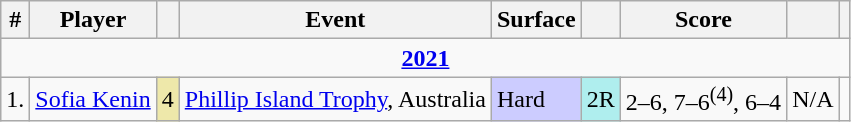<table class="wikitable sortable">
<tr>
<th class="unsortable">#</th>
<th>Player</th>
<th></th>
<th>Event</th>
<th>Surface</th>
<th class="unsortable"></th>
<th class="unsortable">Score</th>
<th class="unsortable"></th>
<th class="unsortable"></th>
</tr>
<tr>
<td colspan="9" style="text-align:center"><strong><a href='#'>2021</a></strong></td>
</tr>
<tr>
<td>1.</td>
<td> <a href='#'>Sofia Kenin</a></td>
<td bgcolor="eee8aa">4</td>
<td><a href='#'>Phillip Island Trophy</a>, Australia</td>
<td bgcolor="ccccff">Hard</td>
<td bgcolor="afeeee">2R</td>
<td>2–6, 7–6<sup>(4)</sup>, 6–4</td>
<td>N/A</td>
<td></td>
</tr>
</table>
